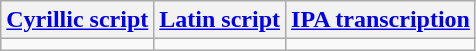<table class="wikitable">
<tr>
<th><a href='#'>Cyrillic script</a></th>
<th><a href='#'>Latin script</a></th>
<th><a href='#'>IPA transcription</a></th>
</tr>
<tr style="vertical-align:top; white-space:nowrap;">
<td></td>
<td></td>
<td></td>
</tr>
</table>
